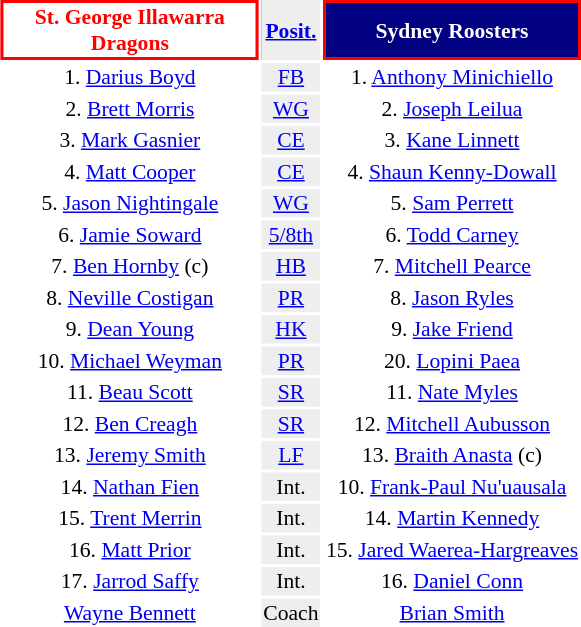<table align=right style="font-size:90%; margin-left:1em">
<tr bgcolor=#FF0033>
<th align="centre" width="166" style="border: 2px solid red; background: white; color: red">St. George Illawarra<br>Dragons</th>
<th align="center" style="background: #eeeeee; color: black"><a href='#'>Posit.</a></th>
<th align="centre" width="166" style="border: 2px solid red; background: navy; color: white">Sydney Roosters</th>
</tr>
<tr>
<td align="center">1. <a href='#'>Darius Boyd</a></td>
<td align="center" style="background: #eeeeee"><a href='#'>FB</a></td>
<td align="center">1. <a href='#'>Anthony Minichiello</a></td>
</tr>
<tr>
<td align="center">2. <a href='#'>Brett Morris</a></td>
<td align="center" style="background: #eeeeee"><a href='#'>WG</a></td>
<td align="center">2. <a href='#'>Joseph Leilua</a></td>
</tr>
<tr>
<td align="center">3. <a href='#'>Mark Gasnier</a></td>
<td align="center" style="background: #eeeeee"><a href='#'>CE</a></td>
<td align="center">3. <a href='#'>Kane Linnett</a></td>
</tr>
<tr>
<td align="center">4. <a href='#'>Matt Cooper</a></td>
<td align="center" style="background: #eeeeee"><a href='#'>CE</a></td>
<td align="center">4. <a href='#'>Shaun Kenny-Dowall</a></td>
</tr>
<tr>
<td align="center">5. <a href='#'>Jason Nightingale</a></td>
<td align="center" style="background: #eeeeee"><a href='#'>WG</a></td>
<td align="center">5. <a href='#'>Sam Perrett</a></td>
</tr>
<tr>
<td align="center">6. <a href='#'>Jamie Soward</a></td>
<td align="center" style="background: #eeeeee"><a href='#'>5/8th</a></td>
<td align="center">6. <a href='#'>Todd Carney</a></td>
</tr>
<tr>
<td align="center">7. <a href='#'>Ben Hornby</a> (c)</td>
<td align="center" style="background: #eeeeee"><a href='#'>HB</a></td>
<td align="center">7. <a href='#'>Mitchell Pearce</a></td>
</tr>
<tr>
<td align="center">8. <a href='#'>Neville Costigan</a></td>
<td align="center" style="background: #eeeeee"><a href='#'>PR</a></td>
<td align="center">8. <a href='#'>Jason Ryles</a></td>
</tr>
<tr>
<td align="center">9. <a href='#'>Dean Young</a></td>
<td align="center" style="background: #eeeeee"><a href='#'>HK</a></td>
<td align="center">9. <a href='#'>Jake Friend</a></td>
</tr>
<tr>
<td align="center">10. <a href='#'>Michael Weyman</a></td>
<td align="center" style="background: #eeeeee"><a href='#'>PR</a></td>
<td align="center">20. <a href='#'>Lopini Paea</a></td>
</tr>
<tr>
<td align="center">11. <a href='#'>Beau Scott</a></td>
<td align="center" style="background: #eeeeee"><a href='#'>SR</a></td>
<td align="center">11. <a href='#'>Nate Myles</a></td>
</tr>
<tr>
<td align="center">12. <a href='#'>Ben Creagh</a></td>
<td align="center" style="background: #eeeeee"><a href='#'>SR</a></td>
<td align="center">12. <a href='#'>Mitchell Aubusson</a></td>
</tr>
<tr>
<td align="center">13. <a href='#'>Jeremy Smith</a></td>
<td align="center" style="background: #eeeeee"><a href='#'>LF</a></td>
<td align="center">13. <a href='#'>Braith Anasta</a> (c)</td>
</tr>
<tr>
<td align="center">14. <a href='#'>Nathan Fien</a></td>
<td align="center" style="background: #eeeeee">Int.</td>
<td align="center">10. <a href='#'>Frank-Paul Nu'uausala</a></td>
</tr>
<tr>
<td align="center">15. <a href='#'>Trent Merrin</a></td>
<td align="center" style="background: #eeeeee">Int.</td>
<td align="center">14. <a href='#'>Martin Kennedy</a></td>
</tr>
<tr>
<td align="center">16. <a href='#'>Matt Prior</a></td>
<td align="center" style="background: #eeeeee">Int.</td>
<td align="center">15. <a href='#'>Jared Waerea-Hargreaves</a></td>
</tr>
<tr>
<td align="center">17. <a href='#'>Jarrod Saffy</a></td>
<td align="center" style="background: #eeeeee">Int.</td>
<td align="center">16. <a href='#'>Daniel Conn</a></td>
</tr>
<tr>
<td align="center"><a href='#'>Wayne Bennett</a></td>
<td align="center" style="background: #eeeeee">Coach</td>
<td align="center"><a href='#'>Brian Smith</a></td>
</tr>
</table>
